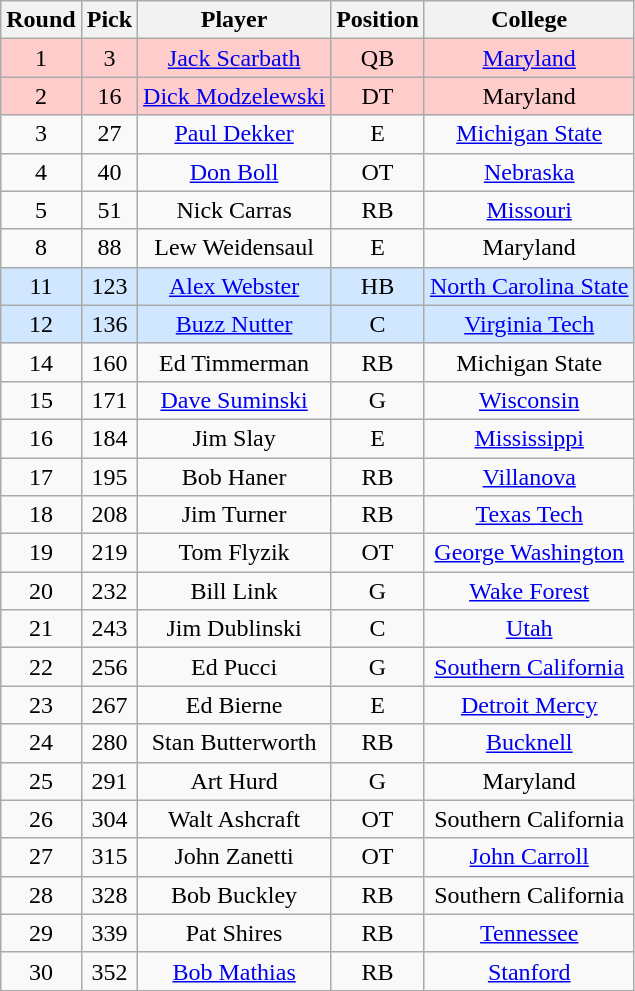<table class="wikitable sortable sortable"  style="text-align:center;">
<tr>
<th>Round</th>
<th>Pick</th>
<th>Player</th>
<th>Position</th>
<th>College</th>
</tr>
<tr style="background:#fcc;">
<td>1</td>
<td>3</td>
<td><a href='#'>Jack Scarbath</a></td>
<td>QB</td>
<td><a href='#'>Maryland</a></td>
</tr>
<tr style="background:#fcc;">
<td>2</td>
<td>16</td>
<td><a href='#'>Dick Modzelewski</a></td>
<td>DT</td>
<td>Maryland</td>
</tr>
<tr>
<td>3</td>
<td>27</td>
<td><a href='#'>Paul Dekker</a></td>
<td>E</td>
<td><a href='#'>Michigan State</a></td>
</tr>
<tr>
<td>4</td>
<td>40</td>
<td><a href='#'>Don Boll</a></td>
<td>OT</td>
<td><a href='#'>Nebraska</a></td>
</tr>
<tr>
<td>5</td>
<td>51</td>
<td>Nick Carras</td>
<td>RB</td>
<td><a href='#'>Missouri</a></td>
</tr>
<tr>
<td>8</td>
<td>88</td>
<td>Lew Weidensaul</td>
<td>E</td>
<td>Maryland</td>
</tr>
<tr style="background:#d0e7ff;">
<td>11</td>
<td>123</td>
<td><a href='#'>Alex Webster</a></td>
<td>HB</td>
<td><a href='#'>North Carolina State</a></td>
</tr>
<tr style="background:#d0e7ff;">
<td>12</td>
<td>136</td>
<td><a href='#'>Buzz Nutter</a></td>
<td>C</td>
<td><a href='#'>Virginia Tech</a></td>
</tr>
<tr>
<td>14</td>
<td>160</td>
<td>Ed Timmerman</td>
<td>RB</td>
<td>Michigan State</td>
</tr>
<tr>
<td>15</td>
<td>171</td>
<td><a href='#'>Dave Suminski</a></td>
<td>G</td>
<td><a href='#'>Wisconsin</a></td>
</tr>
<tr>
<td>16</td>
<td>184</td>
<td>Jim Slay</td>
<td>E</td>
<td><a href='#'>Mississippi</a></td>
</tr>
<tr>
<td>17</td>
<td>195</td>
<td>Bob Haner</td>
<td>RB</td>
<td><a href='#'>Villanova</a></td>
</tr>
<tr>
<td>18</td>
<td>208</td>
<td>Jim Turner</td>
<td>RB</td>
<td><a href='#'>Texas Tech</a></td>
</tr>
<tr>
<td>19</td>
<td>219</td>
<td>Tom Flyzik</td>
<td>OT</td>
<td><a href='#'>George Washington</a></td>
</tr>
<tr>
<td>20</td>
<td>232</td>
<td>Bill Link</td>
<td>G</td>
<td><a href='#'>Wake Forest</a></td>
</tr>
<tr>
<td>21</td>
<td>243</td>
<td>Jim Dublinski</td>
<td>C</td>
<td><a href='#'>Utah</a></td>
</tr>
<tr>
<td>22</td>
<td>256</td>
<td>Ed Pucci</td>
<td>G</td>
<td><a href='#'>Southern California</a></td>
</tr>
<tr>
<td>23</td>
<td>267</td>
<td>Ed Bierne</td>
<td>E</td>
<td><a href='#'>Detroit Mercy</a></td>
</tr>
<tr>
<td>24</td>
<td>280</td>
<td>Stan Butterworth</td>
<td>RB</td>
<td><a href='#'>Bucknell</a></td>
</tr>
<tr>
<td>25</td>
<td>291</td>
<td>Art Hurd</td>
<td>G</td>
<td>Maryland</td>
</tr>
<tr>
<td>26</td>
<td>304</td>
<td>Walt Ashcraft</td>
<td>OT</td>
<td>Southern California</td>
</tr>
<tr>
<td>27</td>
<td>315</td>
<td>John Zanetti</td>
<td>OT</td>
<td><a href='#'>John Carroll</a></td>
</tr>
<tr>
<td>28</td>
<td>328</td>
<td>Bob Buckley</td>
<td>RB</td>
<td>Southern California</td>
</tr>
<tr>
<td>29</td>
<td>339</td>
<td>Pat Shires</td>
<td>RB</td>
<td><a href='#'>Tennessee</a></td>
</tr>
<tr>
<td>30</td>
<td>352</td>
<td><a href='#'>Bob Mathias</a></td>
<td>RB</td>
<td><a href='#'>Stanford</a></td>
</tr>
</table>
